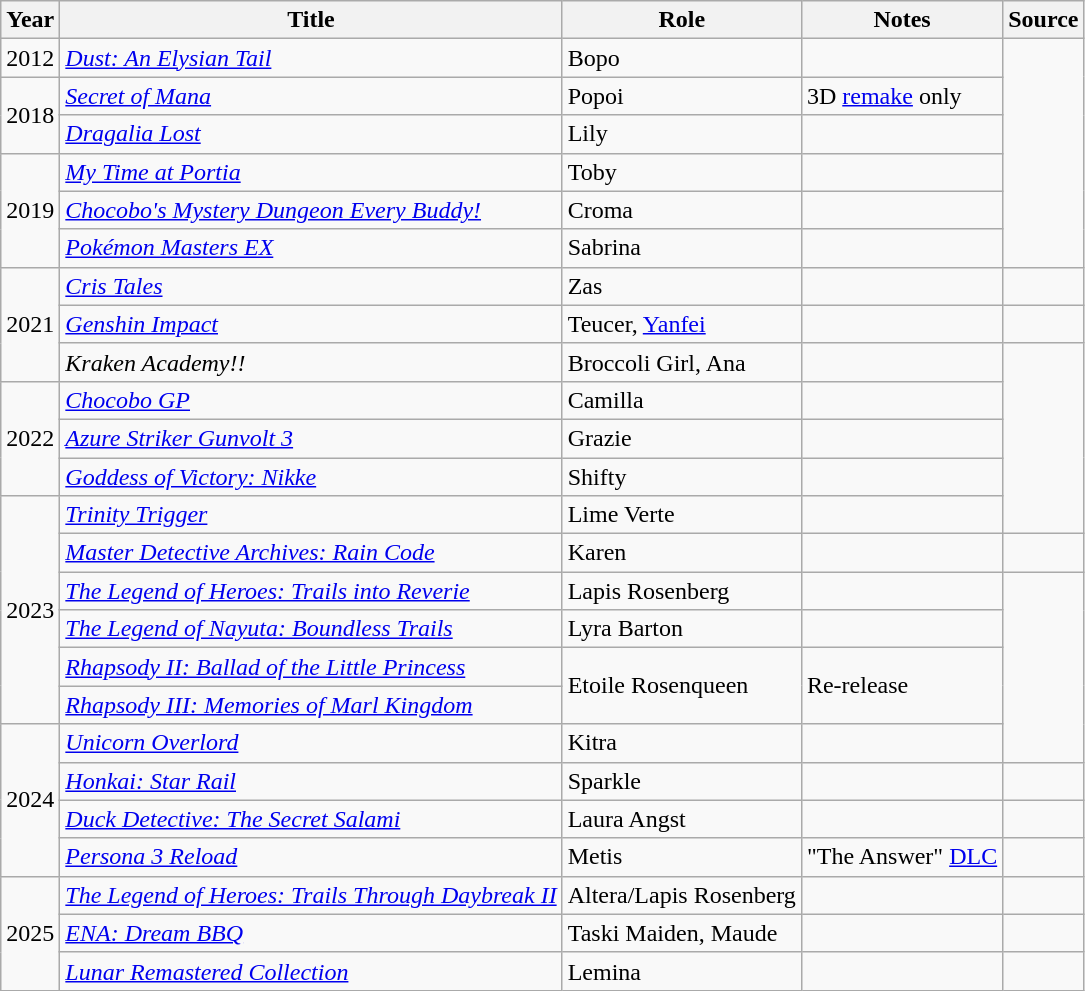<table class="wikitable sortable">
<tr>
<th>Year</th>
<th>Title</th>
<th>Role</th>
<th class="unsortable">Notes</th>
<th>Source</th>
</tr>
<tr>
<td>2012</td>
<td><em><a href='#'>Dust: An Elysian Tail</a></em></td>
<td>Bopo</td>
<td></td>
<td rowspan="6"></td>
</tr>
<tr>
<td rowspan="2">2018</td>
<td><em><a href='#'>Secret of Mana</a></em></td>
<td>Popoi</td>
<td>3D <a href='#'>remake</a> only</td>
</tr>
<tr>
<td><em><a href='#'>Dragalia Lost</a></em></td>
<td>Lily</td>
<td></td>
</tr>
<tr>
<td rowspan="3">2019</td>
<td><em><a href='#'>My Time at Portia</a></em></td>
<td>Toby</td>
<td></td>
</tr>
<tr>
<td><em><a href='#'>Chocobo's Mystery Dungeon Every Buddy!</a></em></td>
<td>Croma</td>
<td></td>
</tr>
<tr>
<td><em><a href='#'>Pokémon Masters EX</a></em></td>
<td>Sabrina</td>
<td></td>
</tr>
<tr>
<td rowspan="3">2021</td>
<td><em><a href='#'>Cris Tales</a></em></td>
<td>Zas</td>
<td></td>
<td></td>
</tr>
<tr>
<td><em><a href='#'>Genshin Impact</a></em></td>
<td>Teucer, <a href='#'>Yanfei</a></td>
<td></td>
<td></td>
</tr>
<tr>
<td><em>Kraken Academy!!</em></td>
<td>Broccoli Girl, Ana</td>
<td></td>
<td rowspan="5"></td>
</tr>
<tr>
<td rowspan="3">2022</td>
<td><em><a href='#'>Chocobo GP</a></em></td>
<td>Camilla</td>
<td></td>
</tr>
<tr>
<td><em><a href='#'>Azure Striker Gunvolt 3</a></em></td>
<td>Grazie</td>
<td></td>
</tr>
<tr>
<td><em><a href='#'>Goddess of Victory: Nikke</a></em></td>
<td>Shifty</td>
<td></td>
</tr>
<tr>
<td rowspan="6">2023</td>
<td><em><a href='#'>Trinity Trigger</a></em></td>
<td>Lime Verte</td>
<td></td>
</tr>
<tr>
<td><em><a href='#'>Master Detective Archives: Rain Code</a></em></td>
<td>Karen</td>
<td></td>
<td></td>
</tr>
<tr>
<td><em><a href='#'>The Legend of Heroes: Trails into Reverie</a></em></td>
<td>Lapis Rosenberg</td>
<td></td>
<td rowspan="5"></td>
</tr>
<tr>
<td><em><a href='#'>The Legend of Nayuta: Boundless Trails</a></em></td>
<td>Lyra Barton</td>
<td></td>
</tr>
<tr>
<td><em><a href='#'>Rhapsody II: Ballad of the Little Princess</a></em></td>
<td rowspan="2">Etoile Rosenqueen</td>
<td rowspan="2">Re-release</td>
</tr>
<tr>
<td><em><a href='#'>Rhapsody III: Memories of Marl Kingdom</a></em></td>
</tr>
<tr>
<td rowspan="4">2024</td>
<td><em><a href='#'>Unicorn Overlord</a></em></td>
<td>Kitra</td>
<td></td>
</tr>
<tr>
<td><em><a href='#'>Honkai: Star Rail</a></em></td>
<td>Sparkle</td>
<td></td>
<td></td>
</tr>
<tr>
<td><em><a href='#'>Duck Detective: The Secret Salami</a></em></td>
<td>Laura Angst</td>
<td></td>
<td></td>
</tr>
<tr>
<td><em><a href='#'>Persona 3 Reload</a></em></td>
<td>Metis</td>
<td>"The Answer" <a href='#'>DLC</a></td>
<td></td>
</tr>
<tr>
<td rowspan="3">2025</td>
<td><a href='#'><em>The Legend of Heroes: Trails Through Daybreak II</em></a></td>
<td>Altera/Lapis Rosenberg</td>
<td></td>
<td></td>
</tr>
<tr>
<td><em><a href='#'>ENA: Dream BBQ</a></em></td>
<td>Taski Maiden, Maude</td>
<td></td>
<td></td>
</tr>
<tr>
<td><em><a href='#'>Lunar Remastered Collection</a></em></td>
<td>Lemina</td>
<td></td>
<td></td>
</tr>
</table>
